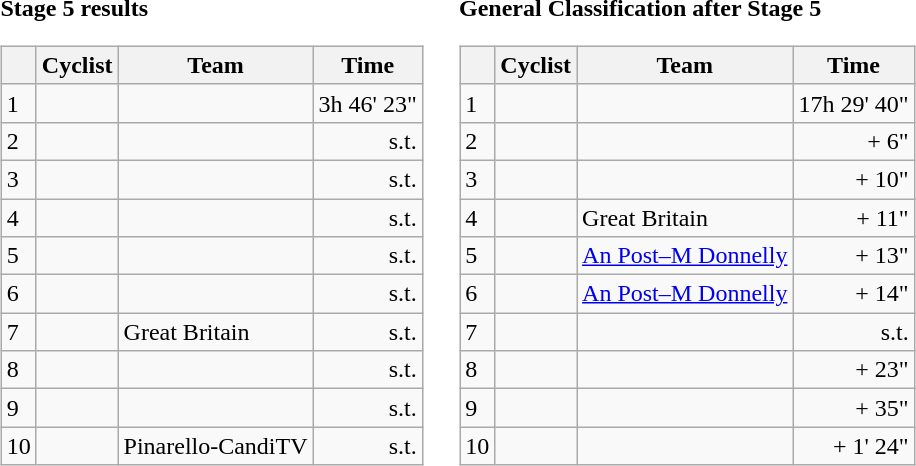<table>
<tr>
<td><strong>Stage 5 results</strong><br><table class="wikitable">
<tr>
<th></th>
<th>Cyclist</th>
<th>Team</th>
<th>Time</th>
</tr>
<tr>
<td>1</td>
<td></td>
<td></td>
<td align="right">3h 46' 23"</td>
</tr>
<tr>
<td>2</td>
<td></td>
<td></td>
<td align="right">s.t.</td>
</tr>
<tr>
<td>3</td>
<td></td>
<td></td>
<td align="right">s.t.</td>
</tr>
<tr>
<td>4</td>
<td></td>
<td></td>
<td align="right">s.t.</td>
</tr>
<tr>
<td>5</td>
<td></td>
<td></td>
<td align="right">s.t.</td>
</tr>
<tr>
<td>6</td>
<td></td>
<td></td>
<td align="right">s.t.</td>
</tr>
<tr>
<td>7</td>
<td></td>
<td>Great Britain</td>
<td align="right">s.t.</td>
</tr>
<tr>
<td>8</td>
<td></td>
<td></td>
<td align="right">s.t.</td>
</tr>
<tr>
<td>9</td>
<td></td>
<td></td>
<td align="right">s.t.</td>
</tr>
<tr>
<td>10</td>
<td></td>
<td>Pinarello-CandiTV</td>
<td align="right">s.t.</td>
</tr>
</table>
</td>
<td></td>
<td><strong>General Classification after Stage 5</strong><br><table class="wikitable">
<tr>
<th></th>
<th>Cyclist</th>
<th>Team</th>
<th>Time</th>
</tr>
<tr>
<td>1</td>
<td></td>
<td></td>
<td align="right">17h 29' 40"</td>
</tr>
<tr>
<td>2</td>
<td></td>
<td></td>
<td align="right">+ 6"</td>
</tr>
<tr>
<td>3</td>
<td></td>
<td></td>
<td align="right">+ 10"</td>
</tr>
<tr>
<td>4</td>
<td></td>
<td>Great Britain</td>
<td align="right">+ 11"</td>
</tr>
<tr>
<td>5</td>
<td></td>
<td><a href='#'>An Post–M Donnelly</a></td>
<td align="right">+ 13"</td>
</tr>
<tr>
<td>6</td>
<td></td>
<td><a href='#'>An Post–M Donnelly</a></td>
<td align="right">+ 14"</td>
</tr>
<tr>
<td>7</td>
<td></td>
<td></td>
<td align="right">s.t.</td>
</tr>
<tr>
<td>8</td>
<td></td>
<td></td>
<td align="right">+ 23"</td>
</tr>
<tr>
<td>9</td>
<td></td>
<td></td>
<td align="right">+ 35"</td>
</tr>
<tr>
<td>10</td>
<td></td>
<td></td>
<td align="right">+ 1' 24"</td>
</tr>
</table>
</td>
</tr>
</table>
